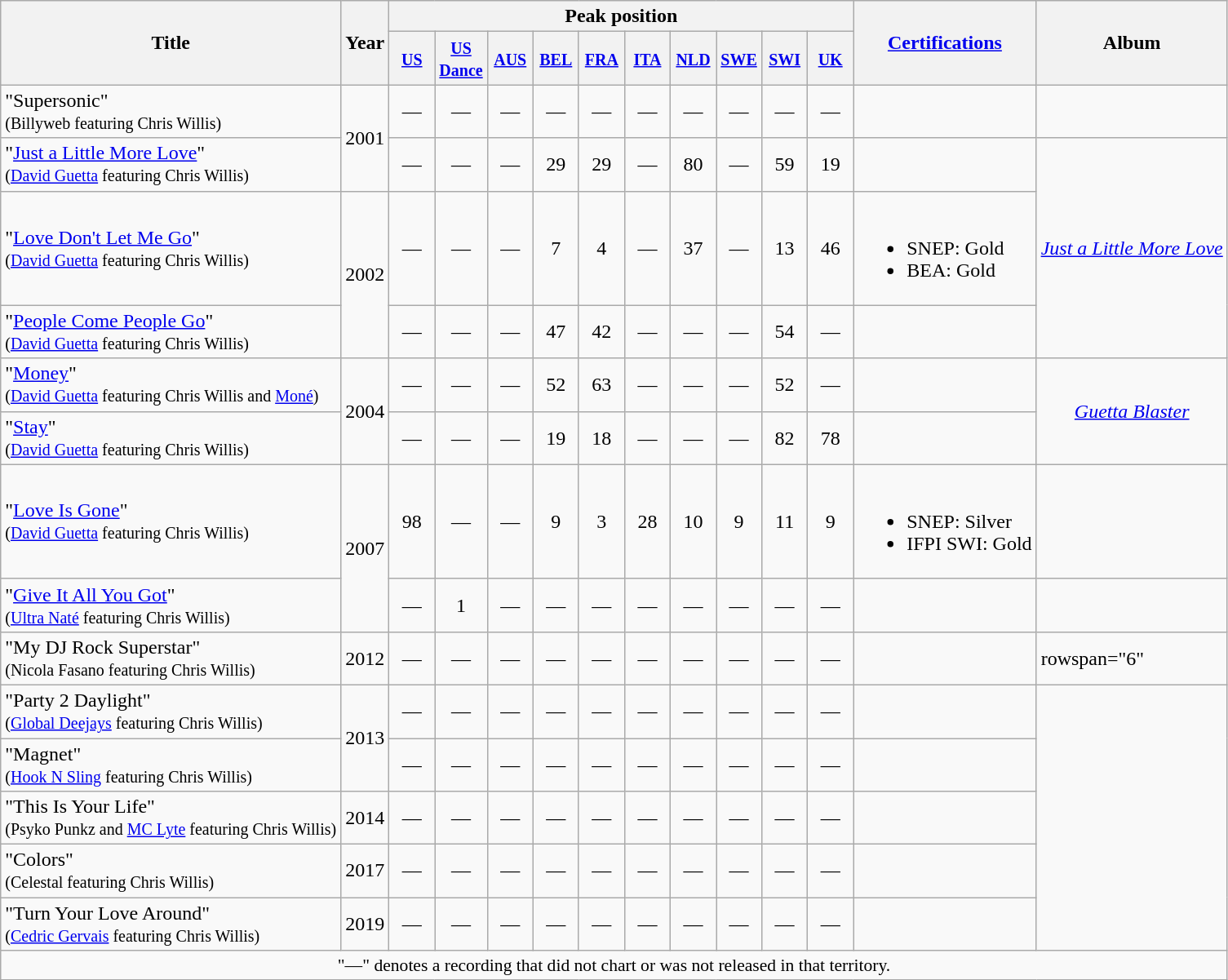<table class="wikitable">
<tr>
<th align="center" rowspan="2">Title</th>
<th align="center" rowspan="2">Year</th>
<th align="center" colspan="10">Peak position</th>
<th align="center" rowspan="2"><a href='#'>Certifications</a></th>
<th align="center" rowspan="2">Album</th>
</tr>
<tr>
<th width="30"><small><a href='#'>US</a></small></th>
<th width="30"><small><a href='#'>US<br>Dance</a></small></th>
<th width="30"><small><a href='#'>AUS</a></small></th>
<th width="30"><small><a href='#'>BEL</a></small></th>
<th width="30"><small><a href='#'>FRA</a></small></th>
<th width="30"><small><a href='#'>ITA</a></small></th>
<th width="30"><small><a href='#'>NLD</a></small></th>
<th width="30"><small><a href='#'>SWE</a></small></th>
<th width="30"><small><a href='#'>SWI</a></small></th>
<th width="30"><small><a href='#'>UK</a></small></th>
</tr>
<tr>
<td>"Supersonic"<br><small>(Billyweb featuring Chris Willis)</small></td>
<td align="center" rowspan="2">2001</td>
<td align="center">—</td>
<td align="center">—</td>
<td align="center">—</td>
<td align="center">—</td>
<td align="center">—</td>
<td align="center">—</td>
<td align="center">—</td>
<td align="center">—</td>
<td align="center">—</td>
<td align="center">—</td>
<td></td>
<td></td>
</tr>
<tr>
<td>"<a href='#'>Just a Little More Love</a>"<br><small>(<a href='#'>David Guetta</a> featuring Chris Willis)</small></td>
<td align="center">—</td>
<td align="center">—</td>
<td align="center">—</td>
<td align="center">29</td>
<td align="center">29</td>
<td align="center">—</td>
<td align="center">80</td>
<td align="center">—</td>
<td align="center">59</td>
<td align="center">19</td>
<td></td>
<td rowspan="3" style="text-align:center;"><em><a href='#'>Just a Little More Love</a></em></td>
</tr>
<tr>
<td>"<a href='#'>Love Don't Let Me Go</a>"<br><small>(<a href='#'>David Guetta</a> featuring Chris Willis)</small></td>
<td align="left" rowspan="2">2002</td>
<td align="center">—</td>
<td align="center">—</td>
<td align="center">—</td>
<td align="center">7</td>
<td align="center">4</td>
<td align="center">—</td>
<td align="center">37</td>
<td align="center">—</td>
<td align="center">13</td>
<td align="center">46</td>
<td><br><ul><li>SNEP: Gold</li><li>BEA: Gold</li></ul></td>
</tr>
<tr>
<td>"<a href='#'>People Come People Go</a>"<br><small>(<a href='#'>David Guetta</a> featuring Chris Willis)</small></td>
<td align="center">—</td>
<td align="center">—</td>
<td align="center">—</td>
<td align="center">47</td>
<td align="center">42</td>
<td align="center">—</td>
<td align="center">—</td>
<td align="center">—</td>
<td align="center">54</td>
<td align="center">—</td>
<td></td>
</tr>
<tr>
<td>"<a href='#'>Money</a>"<br><small>(<a href='#'>David Guetta</a> featuring Chris Willis and <a href='#'>Moné</a>)</small></td>
<td align="left" rowspan="2">2004</td>
<td align="center">—</td>
<td align="center">—</td>
<td align="center">—</td>
<td align="center">52</td>
<td align="center">63</td>
<td align="center">—</td>
<td align="center">—</td>
<td align="center">—</td>
<td align="center">52</td>
<td align="center">—</td>
<td></td>
<td rowspan="2" style="text-align:center;"><em><a href='#'>Guetta Blaster</a></em></td>
</tr>
<tr>
<td>"<a href='#'>Stay</a>"<br><small>(<a href='#'>David Guetta</a> featuring Chris Willis)</small></td>
<td align="center">—</td>
<td align="center">—</td>
<td align="center">—</td>
<td align="center">19</td>
<td align="center">18</td>
<td align="center">—</td>
<td align="center">—</td>
<td align="center">—</td>
<td align="center">82</td>
<td align="center">78</td>
<td></td>
</tr>
<tr>
<td>"<a href='#'>Love Is Gone</a>"<br><small>(<a href='#'>David Guetta</a> featuring Chris Willis)</small></td>
<td align="left" rowspan="2">2007</td>
<td align="center">98</td>
<td align="center">—</td>
<td align="center">—</td>
<td align="center">9</td>
<td align="center">3</td>
<td align="center">28</td>
<td align="center">10</td>
<td align="center">9</td>
<td align="center">11</td>
<td align="center">9</td>
<td><br><ul><li>SNEP: Silver</li><li>IFPI SWI: Gold</li></ul></td>
<td></td>
</tr>
<tr>
<td>"<a href='#'>Give It All You Got</a>"<br><small>(<a href='#'>Ultra Naté</a> featuring Chris Willis)</small></td>
<td align="center">—</td>
<td align="center">1</td>
<td align="center">—</td>
<td align="center">—</td>
<td align="center">—</td>
<td align="center">—</td>
<td align="center">—</td>
<td align="center">—</td>
<td align="center">—</td>
<td align="center">—</td>
<td></td>
<td></td>
</tr>
<tr>
<td>"My DJ Rock Superstar"<br><small>(Nicola Fasano featuring Chris Willis)</small></td>
<td>2012</td>
<td align="center">—</td>
<td align="center">—</td>
<td align="center">—</td>
<td align="center">—</td>
<td align="center">—</td>
<td align="center">—</td>
<td align="center">—</td>
<td align="center">—</td>
<td align="center">—</td>
<td align="center">—</td>
<td></td>
<td>rowspan="6" </td>
</tr>
<tr>
<td>"Party 2 Daylight"<br><small>(<a href='#'>Global Deejays</a> featuring Chris Willis)</small></td>
<td align="left" rowspan="2">2013</td>
<td align="center">—</td>
<td align="center">—</td>
<td align="center">—</td>
<td align="center">—</td>
<td align="center">—</td>
<td align="center">—</td>
<td align="center">—</td>
<td align="center">—</td>
<td align="center">—</td>
<td align="center">—</td>
<td></td>
</tr>
<tr>
<td>"Magnet"<br><small>(<a href='#'>Hook N Sling</a> featuring Chris Willis)</small></td>
<td align="center">—</td>
<td align="center">—</td>
<td align="center">—</td>
<td align="center">—</td>
<td align="center">—</td>
<td align="center">—</td>
<td align="center">—</td>
<td align="center">—</td>
<td align="center">—</td>
<td align="center">—</td>
<td></td>
</tr>
<tr>
<td>"This Is Your Life" <br><small>(Psyko Punkz and <a href='#'>MC Lyte</a> featuring Chris Willis)</small></td>
<td align="left">2014</td>
<td align="center">—</td>
<td align="center">—</td>
<td align="center">—</td>
<td align="center">—</td>
<td align="center">—</td>
<td align="center">—</td>
<td align="center">—</td>
<td align="center">—</td>
<td align="center">—</td>
<td align="center">—</td>
<td></td>
</tr>
<tr>
<td>"Colors" <br><small>(Celestal featuring Chris Willis)</small></td>
<td align="left">2017</td>
<td align="center">—</td>
<td align="center">—</td>
<td align="center">—</td>
<td align="center">—</td>
<td align="center">—</td>
<td align="center">—</td>
<td align="center">—</td>
<td align="center">—</td>
<td align="center">—</td>
<td align="center">—</td>
<td></td>
</tr>
<tr>
<td>"Turn Your Love Around" <br><small>(<a href='#'>Cedric Gervais</a> featuring Chris Willis)</small></td>
<td align="left">2019</td>
<td align="center">—</td>
<td align="center">—</td>
<td align="center">—</td>
<td align="center">—</td>
<td align="center">—</td>
<td align="center">—</td>
<td align="center">—</td>
<td align="center">—</td>
<td align="center">—</td>
<td align="center">—</td>
<td></td>
</tr>
<tr>
<td colspan="14" style="font-size:90%" align="center">"—" denotes a recording that did not chart or was not released in that territory.</td>
</tr>
</table>
